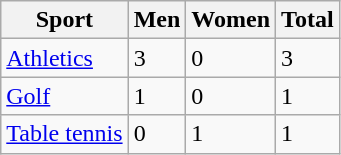<table class="wikitable sortable">
<tr>
<th>Sport</th>
<th>Men</th>
<th>Women</th>
<th>Total</th>
</tr>
<tr>
<td><a href='#'>Athletics</a></td>
<td>3</td>
<td>0</td>
<td>3</td>
</tr>
<tr>
<td><a href='#'>Golf</a></td>
<td>1</td>
<td>0</td>
<td>1</td>
</tr>
<tr>
<td><a href='#'>Table tennis</a></td>
<td>0</td>
<td>1</td>
<td>1</td>
</tr>
</table>
